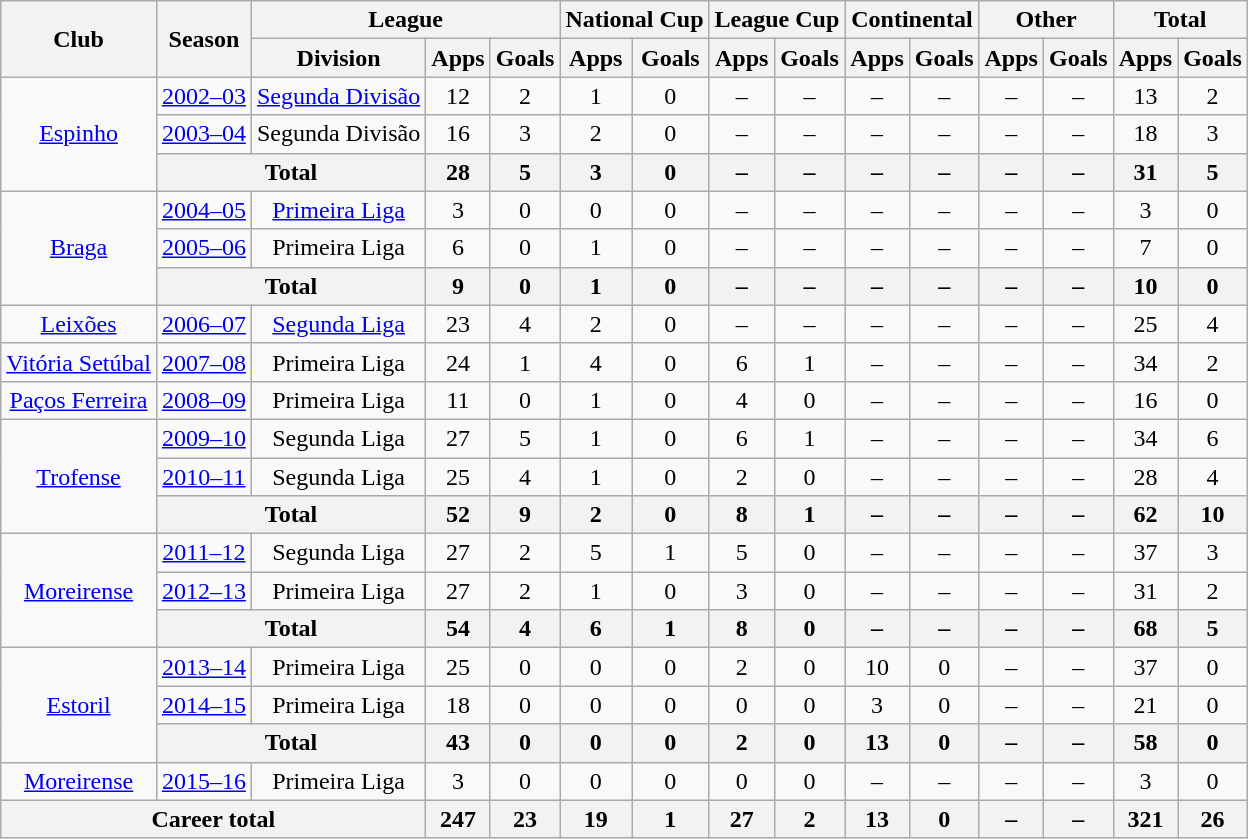<table class="wikitable" style="text-align: center;">
<tr>
<th rowspan="2">Club</th>
<th rowspan="2">Season</th>
<th colspan="3">League</th>
<th colspan="2">National Cup</th>
<th colspan="2">League Cup</th>
<th colspan="2">Continental</th>
<th colspan="2">Other</th>
<th colspan="2">Total</th>
</tr>
<tr>
<th>Division</th>
<th>Apps</th>
<th>Goals</th>
<th>Apps</th>
<th>Goals</th>
<th>Apps</th>
<th>Goals</th>
<th>Apps</th>
<th>Goals</th>
<th>Apps</th>
<th>Goals</th>
<th>Apps</th>
<th>Goals</th>
</tr>
<tr>
<td rowspan="3" valign="center"><a href='#'>Espinho</a></td>
<td><a href='#'>2002–03</a></td>
<td><a href='#'>Segunda Divisão</a></td>
<td>12</td>
<td>2</td>
<td>1</td>
<td>0</td>
<td>–</td>
<td>–</td>
<td>–</td>
<td>–</td>
<td>–</td>
<td>–</td>
<td>13</td>
<td>2</td>
</tr>
<tr>
<td><a href='#'>2003–04</a></td>
<td>Segunda Divisão</td>
<td>16</td>
<td>3</td>
<td>2</td>
<td>0</td>
<td>–</td>
<td>–</td>
<td>–</td>
<td>–</td>
<td>–</td>
<td>–</td>
<td>18</td>
<td>3</td>
</tr>
<tr>
<th colspan="2">Total</th>
<th>28</th>
<th>5</th>
<th>3</th>
<th>0</th>
<th>–</th>
<th>–</th>
<th>–</th>
<th>–</th>
<th>–</th>
<th>–</th>
<th>31</th>
<th>5</th>
</tr>
<tr>
<td rowspan="3" valign="center"><a href='#'>Braga</a></td>
<td><a href='#'>2004–05</a></td>
<td><a href='#'>Primeira Liga</a></td>
<td>3</td>
<td>0</td>
<td>0</td>
<td>0</td>
<td>–</td>
<td>–</td>
<td>–</td>
<td>–</td>
<td>–</td>
<td>–</td>
<td>3</td>
<td>0</td>
</tr>
<tr>
<td><a href='#'>2005–06</a></td>
<td>Primeira Liga</td>
<td>6</td>
<td>0</td>
<td>1</td>
<td>0</td>
<td>–</td>
<td>–</td>
<td>–</td>
<td>–</td>
<td>–</td>
<td>–</td>
<td>7</td>
<td>0</td>
</tr>
<tr>
<th colspan="2">Total</th>
<th>9</th>
<th>0</th>
<th>1</th>
<th>0</th>
<th>–</th>
<th>–</th>
<th>–</th>
<th>–</th>
<th>–</th>
<th>–</th>
<th>10</th>
<th>0</th>
</tr>
<tr>
<td rowspan="1" valign="center"><a href='#'>Leixões</a></td>
<td><a href='#'>2006–07</a></td>
<td><a href='#'>Segunda Liga</a></td>
<td>23</td>
<td>4</td>
<td>2</td>
<td>0</td>
<td>–</td>
<td>–</td>
<td>–</td>
<td>–</td>
<td>–</td>
<td>–</td>
<td>25</td>
<td>4</td>
</tr>
<tr>
<td rowspan="1" valign="center"><a href='#'>Vitória Setúbal</a></td>
<td><a href='#'>2007–08</a></td>
<td>Primeira Liga</td>
<td>24</td>
<td>1</td>
<td>4</td>
<td>0</td>
<td>6</td>
<td>1</td>
<td>–</td>
<td>–</td>
<td>–</td>
<td>–</td>
<td>34</td>
<td>2</td>
</tr>
<tr>
<td rowspan="1" valign="center"><a href='#'>Paços Ferreira</a></td>
<td><a href='#'>2008–09</a></td>
<td>Primeira Liga</td>
<td>11</td>
<td>0</td>
<td>1</td>
<td>0</td>
<td>4</td>
<td>0</td>
<td>–</td>
<td>–</td>
<td>–</td>
<td>–</td>
<td>16</td>
<td>0</td>
</tr>
<tr>
<td rowspan="3" valign="center"><a href='#'>Trofense</a></td>
<td><a href='#'>2009–10</a></td>
<td>Segunda Liga</td>
<td>27</td>
<td>5</td>
<td>1</td>
<td>0</td>
<td>6</td>
<td>1</td>
<td>–</td>
<td>–</td>
<td>–</td>
<td>–</td>
<td>34</td>
<td>6</td>
</tr>
<tr>
<td><a href='#'>2010–11</a></td>
<td>Segunda Liga</td>
<td>25</td>
<td>4</td>
<td>1</td>
<td>0</td>
<td>2</td>
<td>0</td>
<td>–</td>
<td>–</td>
<td>–</td>
<td>–</td>
<td>28</td>
<td>4</td>
</tr>
<tr>
<th colspan="2">Total</th>
<th>52</th>
<th>9</th>
<th>2</th>
<th>0</th>
<th>8</th>
<th>1</th>
<th>–</th>
<th>–</th>
<th>–</th>
<th>–</th>
<th>62</th>
<th>10</th>
</tr>
<tr>
<td rowspan="3" valign="center"><a href='#'>Moreirense</a></td>
<td><a href='#'>2011–12</a></td>
<td>Segunda Liga</td>
<td>27</td>
<td>2</td>
<td>5</td>
<td>1</td>
<td>5</td>
<td>0</td>
<td>–</td>
<td>–</td>
<td>–</td>
<td>–</td>
<td>37</td>
<td>3</td>
</tr>
<tr>
<td><a href='#'>2012–13</a></td>
<td>Primeira Liga</td>
<td>27</td>
<td>2</td>
<td>1</td>
<td>0</td>
<td>3</td>
<td>0</td>
<td>–</td>
<td>–</td>
<td>–</td>
<td>–</td>
<td>31</td>
<td>2</td>
</tr>
<tr>
<th colspan="2">Total</th>
<th>54</th>
<th>4</th>
<th>6</th>
<th>1</th>
<th>8</th>
<th>0</th>
<th>–</th>
<th>–</th>
<th>–</th>
<th>–</th>
<th>68</th>
<th>5</th>
</tr>
<tr>
<td rowspan="3" valign="center"><a href='#'>Estoril</a></td>
<td><a href='#'>2013–14</a></td>
<td>Primeira Liga</td>
<td>25</td>
<td>0</td>
<td>0</td>
<td>0</td>
<td>2</td>
<td>0</td>
<td>10</td>
<td>0</td>
<td>–</td>
<td>–</td>
<td>37</td>
<td>0</td>
</tr>
<tr>
<td><a href='#'>2014–15</a></td>
<td>Primeira Liga</td>
<td>18</td>
<td>0</td>
<td>0</td>
<td>0</td>
<td>0</td>
<td>0</td>
<td>3</td>
<td>0</td>
<td>–</td>
<td>–</td>
<td>21</td>
<td>0</td>
</tr>
<tr>
<th colspan="2">Total</th>
<th>43</th>
<th>0</th>
<th>0</th>
<th>0</th>
<th>2</th>
<th>0</th>
<th>13</th>
<th>0</th>
<th>–</th>
<th>–</th>
<th>58</th>
<th>0</th>
</tr>
<tr>
<td><a href='#'>Moreirense</a></td>
<td><a href='#'>2015–16</a></td>
<td>Primeira Liga</td>
<td>3</td>
<td>0</td>
<td>0</td>
<td>0</td>
<td>0</td>
<td>0</td>
<td>–</td>
<td>–</td>
<td>–</td>
<td>–</td>
<td>3</td>
<td>0</td>
</tr>
<tr>
<th colspan="3">Career total</th>
<th>247</th>
<th>23</th>
<th>19</th>
<th>1</th>
<th>27</th>
<th>2</th>
<th>13</th>
<th>0</th>
<th>–</th>
<th>–</th>
<th>321</th>
<th>26</th>
</tr>
</table>
